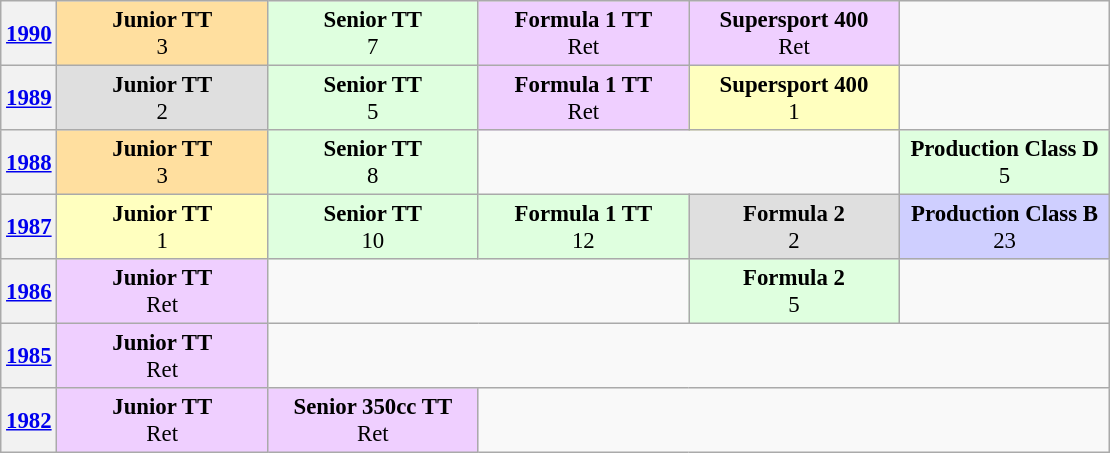<table class="wikitable" style="font-size: 95%;">
<tr>
<th><a href='#'>1990</a></th>
<td style="text-align:center; background:#ffdf9f; width:100pt;"><strong>Junior TT</strong><br>3</td>
<td style="text-align:center; background:#dfffdf; width:100pt;"><strong>Senior TT</strong><br>7</td>
<td style="text-align:center; background:#efcfff; width:100pt;"><strong>Formula 1 TT</strong><br>Ret</td>
<td style="text-align:center; background:#efcfff; width:100pt;"><strong>Supersport 400</strong><br>Ret</td>
<td colspan="1"></td>
</tr>
<tr>
<th><a href='#'>1989</a></th>
<td style="text-align:center; background:#dfdfdf; width:100pt;"><strong>Junior TT</strong><br>2</td>
<td style="text-align:center; background:#dfffdf; width:100pt;"><strong>Senior TT</strong><br>5</td>
<td style="text-align:center; background:#efcfff; width:100pt;"><strong>Formula 1 TT</strong><br>Ret</td>
<td style="text-align:center; background:#ffffbf; width:100pt;"><strong>Supersport 400</strong><br>1</td>
<td colspan="1"></td>
</tr>
<tr>
<th><a href='#'>1988</a></th>
<td style="text-align:center; background:#ffdf9f; width:100pt;"><strong>Junior TT</strong><br>3</td>
<td style="text-align:center; background:#dfffdf; width:100pt;"><strong>Senior TT</strong><br>8</td>
<td colspan="2"></td>
<td style="text-align:center; background:#dfffdf; width:100pt;"><strong>Production Class D</strong><br>5</td>
</tr>
<tr>
<th><a href='#'>1987</a></th>
<td style="text-align:center; background:#ffffbf; width:100pt;"><strong>Junior TT</strong><br>1</td>
<td style="text-align:center; background:#dfffdf; width:100pt;"><strong>Senior TT</strong><br>10</td>
<td style="text-align:center; background:#dfffdf; width:100pt;"><strong>Formula 1 TT</strong><br>12</td>
<td style="text-align:center; background:#dfdfdf; width:100pt;"><strong>Formula 2</strong><br>2</td>
<td style="text-align:center; background:#cfcfff; width:100pt;"><strong>Production Class B</strong><br>23</td>
</tr>
<tr>
<th><a href='#'>1986</a></th>
<td style="text-align:center; background:#efcfff; width:100pt;"><strong>Junior TT</strong><br>Ret</td>
<td colspan="2"></td>
<td style="text-align:center; background:#dfffdf; width:100pt;"><strong>Formula 2</strong><br>5</td>
<td colspan="1"></td>
</tr>
<tr>
<th><a href='#'>1985</a></th>
<td style="text-align:center; background:#efcfff; width:100pt;"><strong>Junior TT</strong><br>Ret</td>
<td colspan="4"></td>
</tr>
<tr>
<th><a href='#'>1982</a></th>
<td style="text-align:center; background:#efcfff; width:100pt;"><strong>Junior TT</strong><br>Ret</td>
<td style="text-align:center; background:#efcfff; width:100pt;"><strong>Senior 350cc TT</strong><br>Ret</td>
<td colspan="3"></td>
</tr>
</table>
